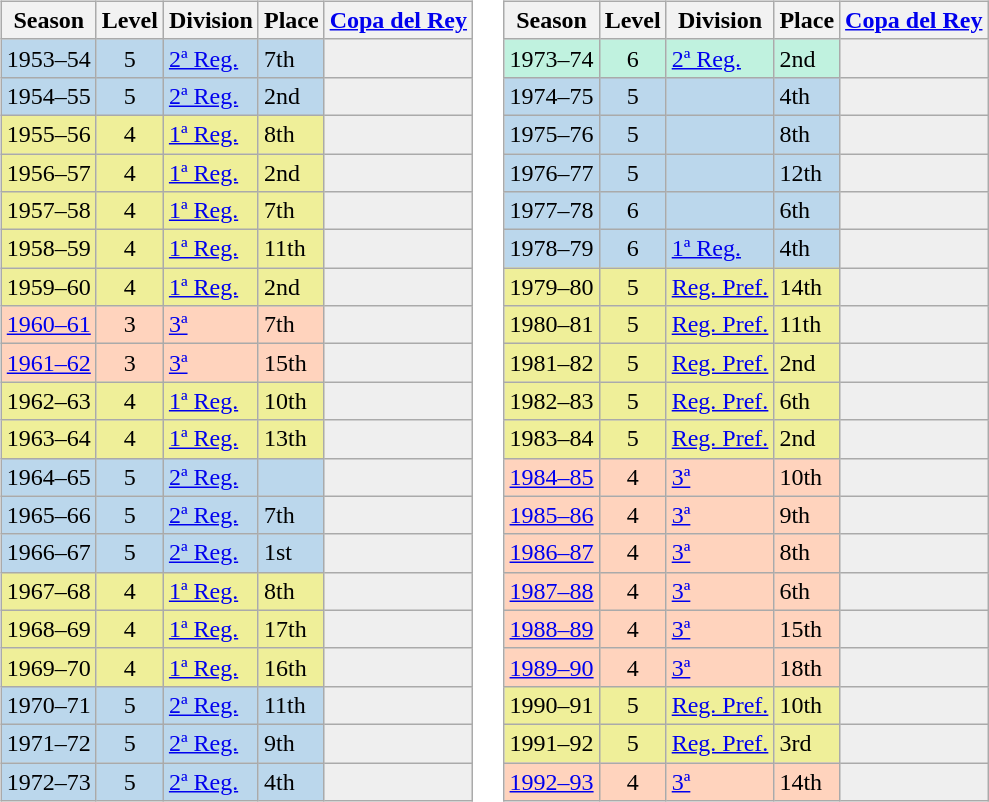<table>
<tr>
<td valign="top" width=0%><br><table class="wikitable">
<tr style="background:#f0f6fa;">
<th>Season</th>
<th>Level</th>
<th>Division</th>
<th>Place</th>
<th><a href='#'>Copa del Rey</a></th>
</tr>
<tr>
<td style="background:#BBD7EC;">1953–54</td>
<td style="background:#BBD7EC;" align="center">5</td>
<td style="background:#BBD7EC;"><a href='#'>2ª Reg.</a></td>
<td style="background:#BBD7EC;">7th</td>
<th style="background:#efefef;"></th>
</tr>
<tr>
<td style="background:#BBD7EC;">1954–55</td>
<td style="background:#BBD7EC;" align="center">5</td>
<td style="background:#BBD7EC;"><a href='#'>2ª Reg.</a></td>
<td style="background:#BBD7EC;">2nd</td>
<th style="background:#efefef;"></th>
</tr>
<tr>
<td style="background:#EFEF99;">1955–56</td>
<td style="background:#EFEF99;" align="center">4</td>
<td style="background:#EFEF99;"><a href='#'>1ª Reg.</a></td>
<td style="background:#EFEF99;">8th</td>
<th style="background:#efefef;"></th>
</tr>
<tr>
<td style="background:#EFEF99;">1956–57</td>
<td style="background:#EFEF99;" align="center">4</td>
<td style="background:#EFEF99;"><a href='#'>1ª Reg.</a></td>
<td style="background:#EFEF99;">2nd</td>
<th style="background:#efefef;"></th>
</tr>
<tr>
<td style="background:#EFEF99;">1957–58</td>
<td style="background:#EFEF99;" align="center">4</td>
<td style="background:#EFEF99;"><a href='#'>1ª Reg.</a></td>
<td style="background:#EFEF99;">7th</td>
<th style="background:#efefef;"></th>
</tr>
<tr>
<td style="background:#EFEF99;">1958–59</td>
<td style="background:#EFEF99;" align="center">4</td>
<td style="background:#EFEF99;"><a href='#'>1ª Reg.</a></td>
<td style="background:#EFEF99;">11th</td>
<th style="background:#efefef;"></th>
</tr>
<tr>
<td style="background:#EFEF99;">1959–60</td>
<td style="background:#EFEF99;" align="center">4</td>
<td style="background:#EFEF99;"><a href='#'>1ª Reg.</a></td>
<td style="background:#EFEF99;">2nd</td>
<th style="background:#efefef;"></th>
</tr>
<tr>
<td style="background:#FFD3BD;"><a href='#'>1960–61</a></td>
<td style="background:#FFD3BD;" align="center">3</td>
<td style="background:#FFD3BD;"><a href='#'>3ª</a></td>
<td style="background:#FFD3BD;">7th</td>
<td style="background:#efefef;"></td>
</tr>
<tr>
<td style="background:#FFD3BD;"><a href='#'>1961–62</a></td>
<td style="background:#FFD3BD;" align="center">3</td>
<td style="background:#FFD3BD;"><a href='#'>3ª</a></td>
<td style="background:#FFD3BD;">15th</td>
<td style="background:#efefef;"></td>
</tr>
<tr>
<td style="background:#EFEF99;">1962–63</td>
<td style="background:#EFEF99;" align="center">4</td>
<td style="background:#EFEF99;"><a href='#'>1ª Reg.</a></td>
<td style="background:#EFEF99;">10th</td>
<th style="background:#efefef;"></th>
</tr>
<tr>
<td style="background:#EFEF99;">1963–64</td>
<td style="background:#EFEF99;" align="center">4</td>
<td style="background:#EFEF99;"><a href='#'>1ª Reg.</a></td>
<td style="background:#EFEF99;">13th</td>
<th style="background:#efefef;"></th>
</tr>
<tr>
<td style="background:#BBD7EC;">1964–65</td>
<td style="background:#BBD7EC;" align="center">5</td>
<td style="background:#BBD7EC;"><a href='#'>2ª Reg.</a></td>
<td style="background:#BBD7EC;"></td>
<th style="background:#efefef;"></th>
</tr>
<tr>
<td style="background:#BBD7EC;">1965–66</td>
<td style="background:#BBD7EC;" align="center">5</td>
<td style="background:#BBD7EC;"><a href='#'>2ª Reg.</a></td>
<td style="background:#BBD7EC;">7th</td>
<th style="background:#efefef;"></th>
</tr>
<tr>
<td style="background:#BBD7EC;">1966–67</td>
<td style="background:#BBD7EC;" align="center">5</td>
<td style="background:#BBD7EC;"><a href='#'>2ª Reg.</a></td>
<td style="background:#BBD7EC;">1st</td>
<th style="background:#efefef;"></th>
</tr>
<tr>
<td style="background:#EFEF99;">1967–68</td>
<td style="background:#EFEF99;" align="center">4</td>
<td style="background:#EFEF99;"><a href='#'>1ª Reg.</a></td>
<td style="background:#EFEF99;">8th</td>
<th style="background:#efefef;"></th>
</tr>
<tr>
<td style="background:#EFEF99;">1968–69</td>
<td style="background:#EFEF99;" align="center">4</td>
<td style="background:#EFEF99;"><a href='#'>1ª Reg.</a></td>
<td style="background:#EFEF99;">17th</td>
<th style="background:#efefef;"></th>
</tr>
<tr>
<td style="background:#EFEF99;">1969–70</td>
<td style="background:#EFEF99;" align="center">4</td>
<td style="background:#EFEF99;"><a href='#'>1ª Reg.</a></td>
<td style="background:#EFEF99;">16th</td>
<th style="background:#efefef;"></th>
</tr>
<tr>
<td style="background:#BBD7EC;">1970–71</td>
<td style="background:#BBD7EC;" align="center">5</td>
<td style="background:#BBD7EC;"><a href='#'>2ª Reg.</a></td>
<td style="background:#BBD7EC;">11th</td>
<th style="background:#efefef;"></th>
</tr>
<tr>
<td style="background:#BBD7EC;">1971–72</td>
<td style="background:#BBD7EC;" align="center">5</td>
<td style="background:#BBD7EC;"><a href='#'>2ª Reg.</a></td>
<td style="background:#BBD7EC;">9th</td>
<th style="background:#efefef;"></th>
</tr>
<tr>
<td style="background:#BBD7EC;">1972–73</td>
<td style="background:#BBD7EC;" align="center">5</td>
<td style="background:#BBD7EC;"><a href='#'>2ª Reg.</a></td>
<td style="background:#BBD7EC;">4th</td>
<th style="background:#efefef;"></th>
</tr>
</table>
</td>
<td valign="top" width=0%><br><table class="wikitable">
<tr style="background:#f0f6fa;">
<th>Season</th>
<th>Level</th>
<th>Division</th>
<th>Place</th>
<th><a href='#'>Copa del Rey</a></th>
</tr>
<tr>
<td style="background:#C0F2DF;">1973–74</td>
<td style="background:#C0F2DF;" align="center">6</td>
<td style="background:#C0F2DF;"><a href='#'>2ª Reg.</a></td>
<td style="background:#C0F2DF;">2nd</td>
<th style="background:#efefef;"></th>
</tr>
<tr>
<td style="background:#BBD7EC;">1974–75</td>
<td style="background:#BBD7EC;" align="center">5</td>
<td style="background:#BBD7EC;"></td>
<td style="background:#BBD7EC;">4th</td>
<th style="background:#efefef;"></th>
</tr>
<tr>
<td style="background:#BBD7EC;">1975–76</td>
<td style="background:#BBD7EC;" align="center">5</td>
<td style="background:#BBD7EC;"></td>
<td style="background:#BBD7EC;">8th</td>
<th style="background:#efefef;"></th>
</tr>
<tr>
<td style="background:#BBD7EC;">1976–77</td>
<td style="background:#BBD7EC;" align="center">5</td>
<td style="background:#BBD7EC;"></td>
<td style="background:#BBD7EC;">12th</td>
<th style="background:#efefef;"></th>
</tr>
<tr>
<td style="background:#BBD7EC;">1977–78</td>
<td style="background:#BBD7EC;" align="center">6</td>
<td style="background:#BBD7EC;"></td>
<td style="background:#BBD7EC;">6th</td>
<th style="background:#efefef;"></th>
</tr>
<tr>
<td style="background:#BBD7EC;">1978–79</td>
<td style="background:#BBD7EC;" align="center">6</td>
<td style="background:#BBD7EC;"><a href='#'>1ª Reg.</a></td>
<td style="background:#BBD7EC;">4th</td>
<th style="background:#efefef;"></th>
</tr>
<tr>
<td style="background:#EFEF99;">1979–80</td>
<td style="background:#EFEF99;" align="center">5</td>
<td style="background:#EFEF99;"><a href='#'>Reg. Pref.</a></td>
<td style="background:#EFEF99;">14th</td>
<th style="background:#efefef;"></th>
</tr>
<tr>
<td style="background:#EFEF99;">1980–81</td>
<td style="background:#EFEF99;" align="center">5</td>
<td style="background:#EFEF99;"><a href='#'>Reg. Pref.</a></td>
<td style="background:#EFEF99;">11th</td>
<th style="background:#efefef;"></th>
</tr>
<tr>
<td style="background:#EFEF99;">1981–82</td>
<td style="background:#EFEF99;" align="center">5</td>
<td style="background:#EFEF99;"><a href='#'>Reg. Pref.</a></td>
<td style="background:#EFEF99;">2nd</td>
<th style="background:#efefef;"></th>
</tr>
<tr>
<td style="background:#EFEF99;">1982–83</td>
<td style="background:#EFEF99;" align="center">5</td>
<td style="background:#EFEF99;"><a href='#'>Reg. Pref.</a></td>
<td style="background:#EFEF99;">6th</td>
<th style="background:#efefef;"></th>
</tr>
<tr>
<td style="background:#EFEF99;">1983–84</td>
<td style="background:#EFEF99;" align="center">5</td>
<td style="background:#EFEF99;"><a href='#'>Reg. Pref.</a></td>
<td style="background:#EFEF99;">2nd</td>
<th style="background:#efefef;"></th>
</tr>
<tr>
<td style="background:#FFD3BD;"><a href='#'>1984–85</a></td>
<td style="background:#FFD3BD;" align="center">4</td>
<td style="background:#FFD3BD;"><a href='#'>3ª</a></td>
<td style="background:#FFD3BD;">10th</td>
<td style="background:#efefef;"></td>
</tr>
<tr>
<td style="background:#FFD3BD;"><a href='#'>1985–86</a></td>
<td style="background:#FFD3BD;" align="center">4</td>
<td style="background:#FFD3BD;"><a href='#'>3ª</a></td>
<td style="background:#FFD3BD;">9th</td>
<td style="background:#efefef;"></td>
</tr>
<tr>
<td style="background:#FFD3BD;"><a href='#'>1986–87</a></td>
<td style="background:#FFD3BD;" align="center">4</td>
<td style="background:#FFD3BD;"><a href='#'>3ª</a></td>
<td style="background:#FFD3BD;">8th</td>
<td style="background:#efefef;"></td>
</tr>
<tr>
<td style="background:#FFD3BD;"><a href='#'>1987–88</a></td>
<td style="background:#FFD3BD;" align="center">4</td>
<td style="background:#FFD3BD;"><a href='#'>3ª</a></td>
<td style="background:#FFD3BD;">6th</td>
<td style="background:#efefef;"></td>
</tr>
<tr>
<td style="background:#FFD3BD;"><a href='#'>1988–89</a></td>
<td style="background:#FFD3BD;" align="center">4</td>
<td style="background:#FFD3BD;"><a href='#'>3ª</a></td>
<td style="background:#FFD3BD;">15th</td>
<td style="background:#efefef;"></td>
</tr>
<tr>
<td style="background:#FFD3BD;"><a href='#'>1989–90</a></td>
<td style="background:#FFD3BD;" align="center">4</td>
<td style="background:#FFD3BD;"><a href='#'>3ª</a></td>
<td style="background:#FFD3BD;">18th</td>
<td style="background:#efefef;"></td>
</tr>
<tr>
<td style="background:#EFEF99;">1990–91</td>
<td style="background:#EFEF99;" align="center">5</td>
<td style="background:#EFEF99;"><a href='#'>Reg. Pref.</a></td>
<td style="background:#EFEF99;">10th</td>
<td style="background:#efefef;"></td>
</tr>
<tr>
<td style="background:#EFEF99;">1991–92</td>
<td style="background:#EFEF99;" align="center">5</td>
<td style="background:#EFEF99;"><a href='#'>Reg. Pref.</a></td>
<td style="background:#EFEF99;">3rd</td>
<td style="background:#efefef;"></td>
</tr>
<tr>
<td style="background:#FFD3BD;"><a href='#'>1992–93</a></td>
<td style="background:#FFD3BD;" align="center">4</td>
<td style="background:#FFD3BD;"><a href='#'>3ª</a></td>
<td style="background:#FFD3BD;">14th</td>
<td style="background:#efefef;"></td>
</tr>
</table>
</td>
</tr>
</table>
